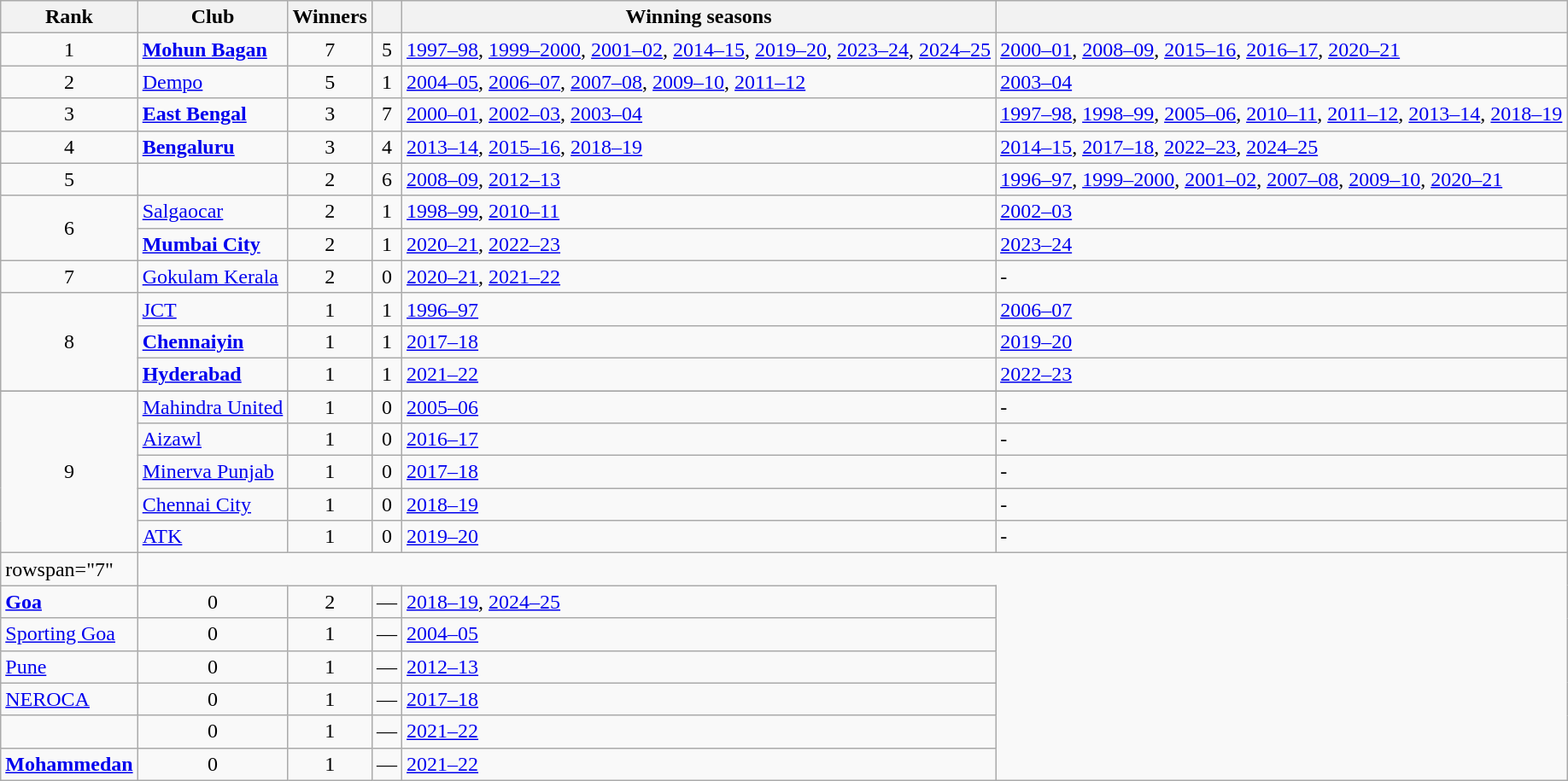<table class="wikitable sortable">
<tr>
<th>Rank</th>
<th>Club</th>
<th>Winners</th>
<th></th>
<th>Winning seasons</th>
<th></th>
</tr>
<tr>
<td align=center>1</td>
<td><strong><a href='#'>Mohun Bagan</a></strong></td>
<td align=center>7</td>
<td align=center>5</td>
<td><a href='#'>1997–98</a>, <a href='#'>1999–2000</a>, <a href='#'>2001–02</a>, <a href='#'>2014–15</a>, <a href='#'>2019–20</a>, <a href='#'>2023–24</a>, <a href='#'>2024–25</a></td>
<td><a href='#'>2000–01</a>, <a href='#'>2008–09</a>, <a href='#'>2015–16</a>, <a href='#'>2016–17</a>, <a href='#'>2020–21</a></td>
</tr>
<tr>
<td align=center>2</td>
<td><a href='#'>Dempo</a></td>
<td align=center>5</td>
<td align=center>1</td>
<td><a href='#'>2004–05</a>, <a href='#'>2006–07</a>, <a href='#'>2007–08</a>, <a href='#'>2009–10</a>, <a href='#'>2011–12</a></td>
<td><a href='#'>2003–04</a></td>
</tr>
<tr>
<td align=center>3</td>
<td><strong><a href='#'>East Bengal</a></strong></td>
<td align=center>3</td>
<td align=center>7</td>
<td><a href='#'>2000–01</a>, <a href='#'>2002–03</a>, <a href='#'>2003–04</a></td>
<td><a href='#'>1997–98</a>, <a href='#'>1998–99</a>, <a href='#'>2005–06</a>, <a href='#'>2010–11</a>, <a href='#'>2011–12</a>, <a href='#'>2013–14</a>, <a href='#'>2018–19</a></td>
</tr>
<tr>
<td align=center>4</td>
<td><strong><a href='#'>Bengaluru</a></strong></td>
<td align=center>3</td>
<td align=center>4</td>
<td><a href='#'>2013–14</a>, <a href='#'>2015–16</a>, <a href='#'>2018–19</a></td>
<td><a href='#'>2014–15</a>, <a href='#'>2017–18</a>, <a href='#'>2022–23</a>, <a href='#'>2024–25</a></td>
</tr>
<tr>
<td align=center>5</td>
<td><strong></strong></td>
<td align=center>2</td>
<td align=center>6</td>
<td><a href='#'>2008–09</a>, <a href='#'>2012–13</a></td>
<td><a href='#'>1996–97</a>, <a href='#'>1999–2000</a>, <a href='#'>2001–02</a>, <a href='#'>2007–08</a>, <a href='#'>2009–10</a>, <a href='#'>2020–21</a></td>
</tr>
<tr>
<td rowspan="2" align="center">6</td>
<td><a href='#'>Salgaocar</a></td>
<td align=center>2</td>
<td align=center>1</td>
<td><a href='#'>1998–99</a>, <a href='#'>2010–11</a></td>
<td><a href='#'>2002–03</a></td>
</tr>
<tr>
<td><strong><a href='#'>Mumbai City</a></strong></td>
<td align="center">2</td>
<td align="center">1</td>
<td><a href='#'>2020–21</a>, <a href='#'>2022–23</a></td>
<td><a href='#'>2023–24</a></td>
</tr>
<tr>
<td align="center">7</td>
<td><a href='#'>Gokulam Kerala</a></td>
<td align="center">2</td>
<td align="center">0</td>
<td><a href='#'>2020–21</a>, <a href='#'>2021–22</a></td>
<td>-</td>
</tr>
<tr>
<td rowspan="3" align="center">8</td>
<td><a href='#'>JCT</a></td>
<td align="center">1</td>
<td align="center">1</td>
<td><a href='#'>1996–97</a></td>
<td><a href='#'>2006–07</a></td>
</tr>
<tr>
<td><strong><a href='#'>Chennaiyin</a></strong></td>
<td align=center>1</td>
<td align=center>1</td>
<td><a href='#'>2017–18</a></td>
<td><a href='#'>2019–20</a></td>
</tr>
<tr>
<td><strong><a href='#'>Hyderabad</a></strong></td>
<td align=center>1</td>
<td align=center>1</td>
<td><a href='#'>2021–22</a></td>
<td><a href='#'>2022–23</a></td>
</tr>
<tr>
</tr>
<tr>
<td rowspan="5" align="center">9</td>
<td><a href='#'>Mahindra United</a></td>
<td align=center>1</td>
<td align=center>0</td>
<td><a href='#'>2005–06</a></td>
<td>-</td>
</tr>
<tr>
<td><a href='#'>Aizawl</a></td>
<td align=center>1</td>
<td align=center>0</td>
<td><a href='#'>2016–17</a></td>
<td>-</td>
</tr>
<tr>
<td><a href='#'>Minerva Punjab</a></td>
<td align=center>1</td>
<td align=center>0</td>
<td><a href='#'>2017–18</a></td>
<td>-</td>
</tr>
<tr>
<td><a href='#'>Chennai City</a></td>
<td align=center>1</td>
<td align=center>0</td>
<td><a href='#'>2018–19</a></td>
<td>-</td>
</tr>
<tr>
<td><a href='#'>ATK</a> </td>
<td align=center>1</td>
<td align=center>0</td>
<td><a href='#'>2019–20</a></td>
<td>-</td>
</tr>
<tr>
<td>rowspan="7" </td>
</tr>
<tr>
<td><strong><a href='#'>Goa</a></strong></td>
<td align=center>0</td>
<td align=center>2</td>
<td>—</td>
<td><a href='#'>2018–19</a>, <a href='#'>2024–25</a></td>
</tr>
<tr>
<td><a href='#'>Sporting Goa</a></td>
<td align=center>0</td>
<td align=center>1</td>
<td>—</td>
<td><a href='#'>2004–05</a></td>
</tr>
<tr>
<td><a href='#'>Pune</a></td>
<td align=center>0</td>
<td align=center>1</td>
<td>—</td>
<td><a href='#'>2012–13</a></td>
</tr>
<tr>
<td><a href='#'>NEROCA</a></td>
<td align=center>0</td>
<td align=center>1</td>
<td>—</td>
<td><a href='#'>2017–18</a></td>
</tr>
<tr>
<td><strong></strong></td>
<td align=center>0</td>
<td align=center>1</td>
<td>—</td>
<td><a href='#'>2021–22</a></td>
</tr>
<tr>
<td><strong><a href='#'>Mohammedan</a></strong></td>
<td align=center>0</td>
<td align=center>1</td>
<td>—</td>
<td><a href='#'>2021–22</a></td>
</tr>
</table>
